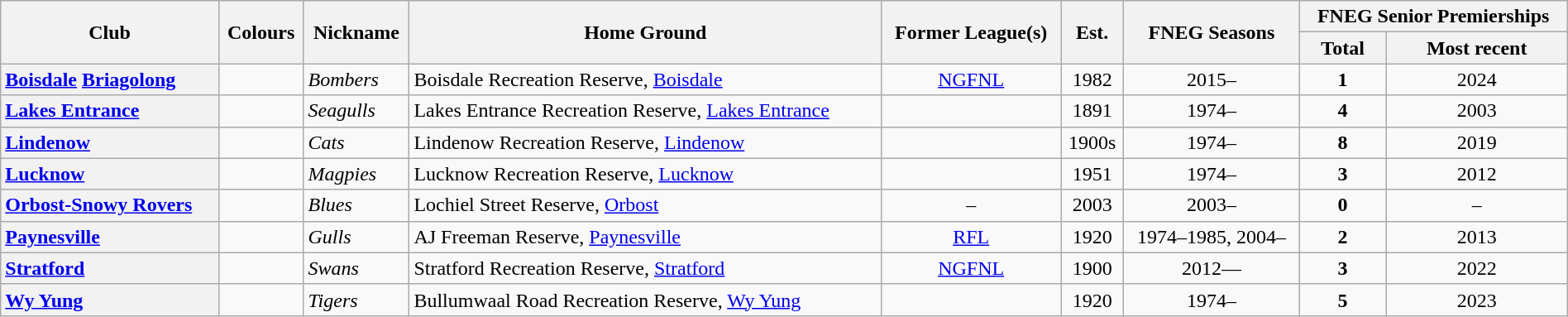<table class="wikitable sortable mw-collapsible mw-collapsed" style="text-align:center; width:100%">
<tr>
<th rowspan="2">Club</th>
<th rowspan="2">Colours</th>
<th rowspan="2">Nickname</th>
<th rowspan="2">Home Ground</th>
<th rowspan="2">Former League(s)</th>
<th rowspan="2">Est.</th>
<th rowspan="2">FNEG Seasons</th>
<th colspan="2">FNEG Senior Premierships</th>
</tr>
<tr>
<th>Total</th>
<th>Most recent</th>
</tr>
<tr>
<th style="text-align:left"><a href='#'>Boisdale</a> <a href='#'>Briagolong</a></th>
<td></td>
<td align="left"><em>Bombers</em></td>
<td align="left">Boisdale Recreation Reserve, <a href='#'>Boisdale</a></td>
<td><a href='#'>NGFNL</a></td>
<td>1982</td>
<td>2015–</td>
<td><strong>1</strong></td>
<td>2024</td>
</tr>
<tr>
<th style="text-align:left"><a href='#'>Lakes Entrance</a></th>
<td></td>
<td align="left"><em>Seagulls</em></td>
<td align="left">Lakes Entrance Recreation Reserve, <a href='#'>Lakes Entrance</a></td>
<td></td>
<td>1891</td>
<td>1974–</td>
<td><strong>4</strong></td>
<td>2003</td>
</tr>
<tr>
<th style="text-align:left"><a href='#'>Lindenow</a></th>
<td></td>
<td align="left"><em>Cats</em></td>
<td align="left">Lindenow Recreation Reserve, <a href='#'>Lindenow</a></td>
<td></td>
<td>1900s</td>
<td>1974–</td>
<td><strong>8</strong></td>
<td>2019</td>
</tr>
<tr>
<th style="text-align:left"><a href='#'>Lucknow</a></th>
<td></td>
<td align="left"><em>Magpies</em></td>
<td align="left">Lucknow Recreation Reserve, <a href='#'>Lucknow</a></td>
<td></td>
<td>1951</td>
<td>1974–</td>
<td><strong>3</strong></td>
<td>2012</td>
</tr>
<tr>
<th style="text-align:left"><a href='#'>Orbost-Snowy Rovers</a></th>
<td></td>
<td align="left"><em>Blues</em></td>
<td align="left">Lochiel Street Reserve, <a href='#'>Orbost</a></td>
<td>–</td>
<td>2003</td>
<td>2003–</td>
<td><strong>0</strong></td>
<td>–</td>
</tr>
<tr>
<th style="text-align:left"><a href='#'>Paynesville</a></th>
<td></td>
<td align="left"><em>Gulls</em></td>
<td align="left">AJ Freeman Reserve, <a href='#'>Paynesville</a></td>
<td><a href='#'>RFL</a></td>
<td>1920</td>
<td>1974–1985, 2004–</td>
<td><strong>2</strong></td>
<td>2013</td>
</tr>
<tr>
<th style="text-align:left"><a href='#'>Stratford</a></th>
<td></td>
<td align="left"><em>Swans</em></td>
<td align="left">Stratford Recreation Reserve, <a href='#'>Stratford</a></td>
<td><a href='#'>NGFNL</a></td>
<td>1900</td>
<td>2012—</td>
<td><strong>3</strong></td>
<td>2022</td>
</tr>
<tr>
<th style="text-align:left"><a href='#'>Wy Yung</a></th>
<td></td>
<td align="left"><em>Tigers</em></td>
<td align="left">Bullumwaal Road Recreation Reserve, <a href='#'>Wy Yung</a></td>
<td></td>
<td>1920</td>
<td>1974–</td>
<td><strong>5</strong></td>
<td>2023</td>
</tr>
</table>
